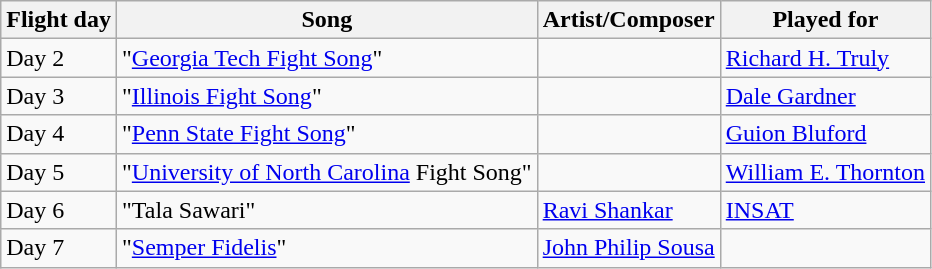<table class="wikitable">
<tr>
<th>Flight day</th>
<th>Song</th>
<th>Artist/Composer</th>
<th>Played for</th>
</tr>
<tr>
<td>Day 2</td>
<td>"<a href='#'>Georgia Tech Fight Song</a>"</td>
<td></td>
<td><a href='#'>Richard H. Truly</a></td>
</tr>
<tr>
<td>Day 3</td>
<td>"<a href='#'>Illinois Fight Song</a>"</td>
<td></td>
<td><a href='#'>Dale Gardner</a></td>
</tr>
<tr>
<td>Day 4</td>
<td>"<a href='#'>Penn State Fight Song</a>"</td>
<td></td>
<td><a href='#'>Guion Bluford</a></td>
</tr>
<tr>
<td>Day 5</td>
<td>"<a href='#'>University of North Carolina</a> Fight Song"</td>
<td></td>
<td><a href='#'>William E. Thornton</a></td>
</tr>
<tr>
<td>Day 6</td>
<td>"Tala Sawari"</td>
<td><a href='#'>Ravi Shankar</a></td>
<td><a href='#'>INSAT</a></td>
</tr>
<tr>
<td>Day 7</td>
<td>"<a href='#'>Semper Fidelis</a>"</td>
<td><a href='#'>John Philip Sousa</a></td>
<td></td>
</tr>
</table>
